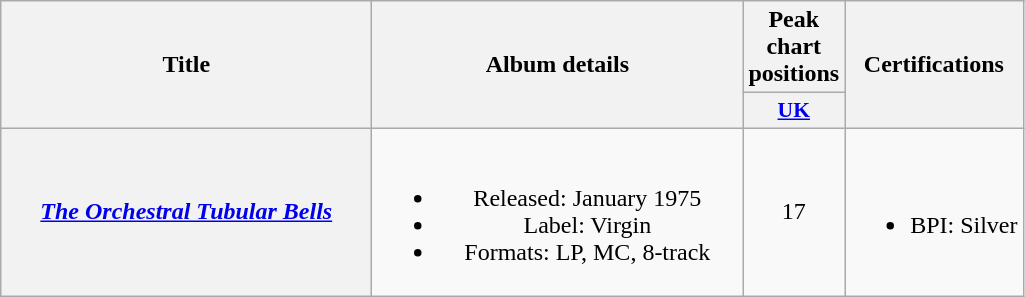<table class="wikitable plainrowheaders" style="text-align:center;">
<tr>
<th rowspan="2" scope="col" style="width:15em;">Title</th>
<th rowspan="2" scope="col" style="width:15em;">Album details</th>
<th>Peak chart positions</th>
<th rowspan="2">Certifications</th>
</tr>
<tr>
<th scope="col" style="width:2em;font-size:90%;"><a href='#'>UK</a><br></th>
</tr>
<tr>
<th scope="row"><em><a href='#'>The Orchestral Tubular Bells</a></em></th>
<td><br><ul><li>Released: January 1975</li><li>Label: Virgin</li><li>Formats: LP, MC, 8-track</li></ul></td>
<td>17</td>
<td><br><ul><li>BPI: Silver</li></ul></td>
</tr>
</table>
